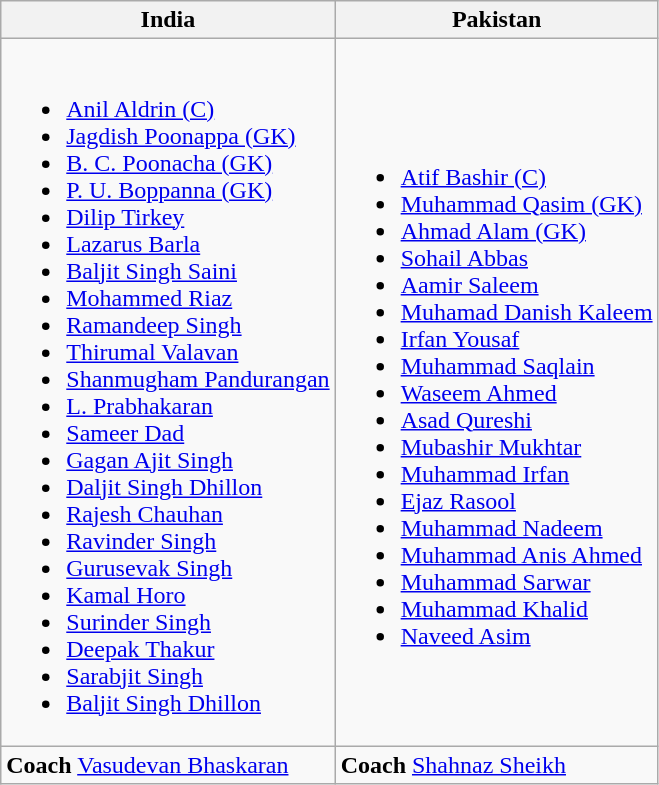<table class="wikitable">
<tr>
<th> India</th>
<th> Pakistan</th>
</tr>
<tr>
<td><br><ul><li><a href='#'>Anil Aldrin (C)</a></li><li><a href='#'>Jagdish Poonappa (GK)</a></li><li><a href='#'>B. C. Poonacha (GK)</a></li><li><a href='#'>P. U. Boppanna (GK)</a></li><li><a href='#'>Dilip Tirkey</a></li><li><a href='#'>Lazarus Barla</a></li><li><a href='#'>Baljit Singh Saini</a></li><li><a href='#'>Mohammed Riaz</a></li><li><a href='#'>Ramandeep Singh</a></li><li><a href='#'>Thirumal Valavan</a></li><li><a href='#'>Shanmugham Pandurangan</a></li><li><a href='#'>L. Prabhakaran</a></li><li><a href='#'>Sameer Dad</a></li><li><a href='#'>Gagan Ajit Singh</a></li><li><a href='#'>Daljit Singh Dhillon</a></li><li><a href='#'>Rajesh Chauhan</a></li><li><a href='#'>Ravinder Singh</a></li><li><a href='#'>Gurusevak Singh</a></li><li><a href='#'>Kamal Horo</a></li><li><a href='#'>Surinder Singh</a></li><li><a href='#'>Deepak Thakur</a></li><li><a href='#'>Sarabjit Singh</a></li><li><a href='#'>Baljit Singh Dhillon</a></li></ul></td>
<td><br><ul><li><a href='#'>Atif Bashir (C)</a></li><li><a href='#'>Muhammad Qasim (GK)</a></li><li><a href='#'>Ahmad Alam (GK)</a></li><li><a href='#'>Sohail Abbas</a></li><li><a href='#'>Aamir Saleem</a></li><li><a href='#'>Muhamad Danish Kaleem</a></li><li><a href='#'>Irfan Yousaf</a></li><li><a href='#'>Muhammad Saqlain</a></li><li><a href='#'>Waseem Ahmed</a></li><li><a href='#'>Asad Qureshi</a></li><li><a href='#'>Mubashir Mukhtar</a></li><li><a href='#'>Muhammad Irfan</a></li><li><a href='#'>Ejaz Rasool</a></li><li><a href='#'>Muhammad Nadeem</a></li><li><a href='#'>Muhammad Anis Ahmed</a></li><li><a href='#'>Muhammad Sarwar</a></li><li><a href='#'>Muhammad Khalid</a></li><li><a href='#'>Naveed Asim</a></li></ul></td>
</tr>
<tr>
<td><strong>Coach</strong>  <a href='#'>Vasudevan Bhaskaran</a></td>
<td><strong>Coach</strong>  <a href='#'>Shahnaz Sheikh</a></td>
</tr>
</table>
